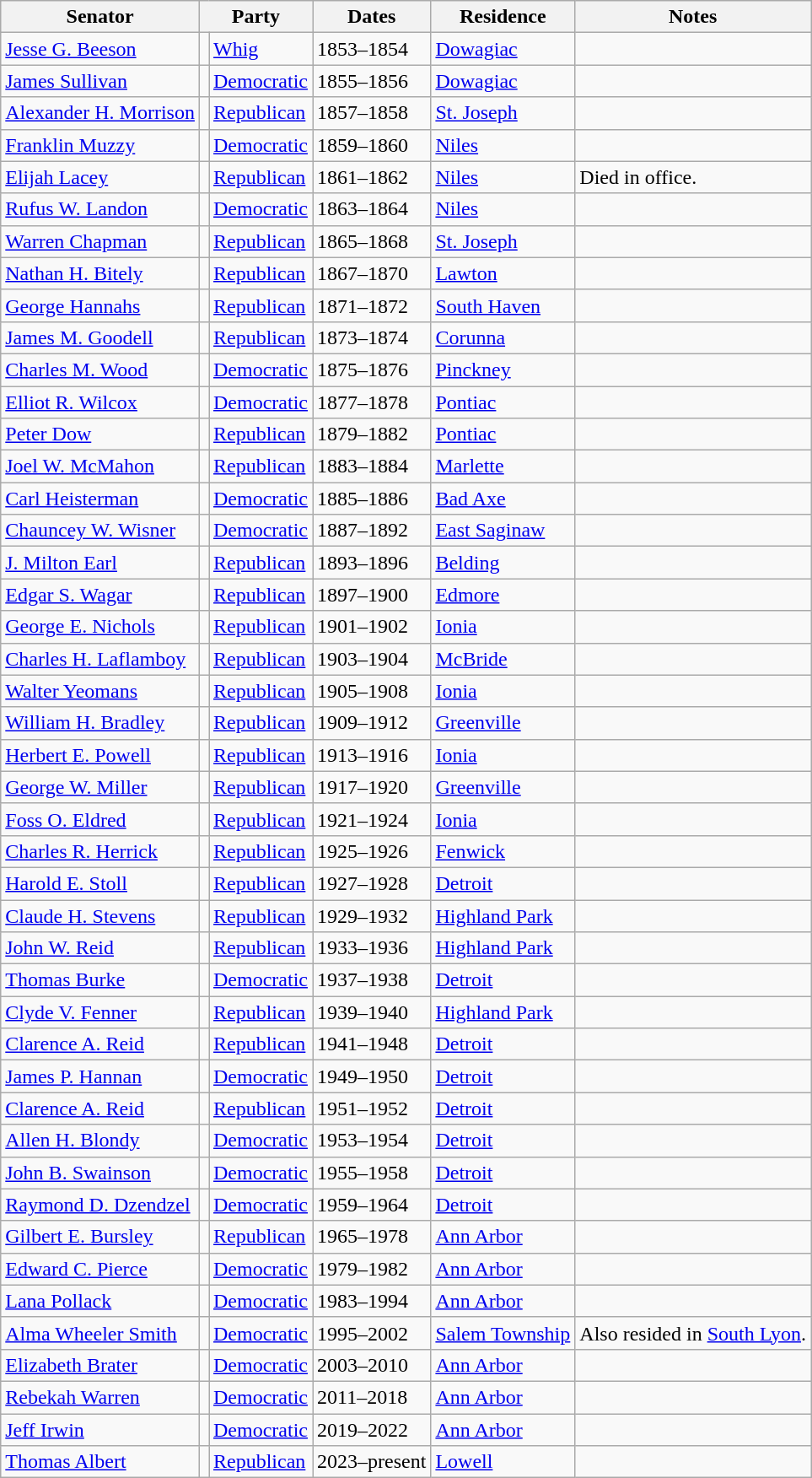<table class=wikitable>
<tr valign=bottom>
<th>Senator</th>
<th colspan="2">Party</th>
<th>Dates</th>
<th>Residence</th>
<th>Notes</th>
</tr>
<tr>
<td><a href='#'>Jesse G. Beeson</a></td>
<td bgcolor=></td>
<td><a href='#'>Whig</a></td>
<td>1853–1854</td>
<td><a href='#'>Dowagiac</a></td>
<td></td>
</tr>
<tr>
<td><a href='#'>James Sullivan</a></td>
<td bgcolor=></td>
<td><a href='#'>Democratic</a></td>
<td>1855–1856</td>
<td><a href='#'>Dowagiac</a></td>
<td></td>
</tr>
<tr>
<td><a href='#'>Alexander H. Morrison</a></td>
<td bgcolor=></td>
<td><a href='#'>Republican</a></td>
<td>1857–1858</td>
<td><a href='#'>St. Joseph</a></td>
<td></td>
</tr>
<tr>
<td><a href='#'>Franklin Muzzy</a></td>
<td bgcolor=></td>
<td><a href='#'>Democratic</a></td>
<td>1859–1860</td>
<td><a href='#'>Niles</a></td>
<td></td>
</tr>
<tr>
<td><a href='#'>Elijah Lacey</a></td>
<td bgcolor=></td>
<td><a href='#'>Republican</a></td>
<td>1861–1862</td>
<td><a href='#'>Niles</a></td>
<td>Died in office.</td>
</tr>
<tr>
<td><a href='#'>Rufus W. Landon</a></td>
<td bgcolor=></td>
<td><a href='#'>Democratic</a></td>
<td>1863–1864</td>
<td><a href='#'>Niles</a></td>
<td></td>
</tr>
<tr>
<td><a href='#'>Warren Chapman</a></td>
<td bgcolor=></td>
<td><a href='#'>Republican</a></td>
<td>1865–1868</td>
<td><a href='#'>St. Joseph</a></td>
<td></td>
</tr>
<tr>
<td><a href='#'>Nathan H. Bitely</a></td>
<td bgcolor=></td>
<td><a href='#'>Republican</a></td>
<td>1867–1870</td>
<td><a href='#'>Lawton</a></td>
<td></td>
</tr>
<tr>
<td><a href='#'>George Hannahs</a></td>
<td bgcolor=></td>
<td><a href='#'>Republican</a></td>
<td>1871–1872</td>
<td><a href='#'>South Haven</a></td>
<td></td>
</tr>
<tr>
<td><a href='#'>James M. Goodell</a></td>
<td bgcolor=></td>
<td><a href='#'>Republican</a></td>
<td>1873–1874</td>
<td><a href='#'>Corunna</a></td>
<td></td>
</tr>
<tr>
<td><a href='#'>Charles M. Wood</a></td>
<td bgcolor=></td>
<td><a href='#'>Democratic</a></td>
<td>1875–1876</td>
<td><a href='#'>Pinckney</a></td>
<td></td>
</tr>
<tr>
<td><a href='#'>Elliot R. Wilcox</a></td>
<td bgcolor=></td>
<td><a href='#'>Democratic</a></td>
<td>1877–1878</td>
<td><a href='#'>Pontiac</a></td>
<td></td>
</tr>
<tr>
<td><a href='#'>Peter Dow</a></td>
<td bgcolor=></td>
<td><a href='#'>Republican</a></td>
<td>1879–1882</td>
<td><a href='#'>Pontiac</a></td>
<td></td>
</tr>
<tr>
<td><a href='#'>Joel W. McMahon</a></td>
<td bgcolor=></td>
<td><a href='#'>Republican</a></td>
<td>1883–1884</td>
<td><a href='#'>Marlette</a></td>
<td></td>
</tr>
<tr>
<td><a href='#'>Carl Heisterman</a></td>
<td bgcolor=></td>
<td><a href='#'>Democratic</a></td>
<td>1885–1886</td>
<td><a href='#'>Bad Axe</a></td>
<td></td>
</tr>
<tr>
<td><a href='#'>Chauncey W. Wisner</a></td>
<td bgcolor=></td>
<td><a href='#'>Democratic</a></td>
<td>1887–1892</td>
<td><a href='#'>East Saginaw</a></td>
<td></td>
</tr>
<tr>
<td><a href='#'>J. Milton Earl</a></td>
<td bgcolor=></td>
<td><a href='#'>Republican</a></td>
<td>1893–1896</td>
<td><a href='#'>Belding</a></td>
<td></td>
</tr>
<tr>
<td><a href='#'>Edgar S. Wagar</a></td>
<td bgcolor=></td>
<td><a href='#'>Republican</a></td>
<td>1897–1900</td>
<td><a href='#'>Edmore</a></td>
<td></td>
</tr>
<tr>
<td><a href='#'>George E. Nichols</a></td>
<td bgcolor=></td>
<td><a href='#'>Republican</a></td>
<td>1901–1902</td>
<td><a href='#'>Ionia</a></td>
<td></td>
</tr>
<tr>
<td><a href='#'>Charles H. Laflamboy</a></td>
<td bgcolor=></td>
<td><a href='#'>Republican</a></td>
<td>1903–1904</td>
<td><a href='#'>McBride</a></td>
<td></td>
</tr>
<tr>
<td><a href='#'>Walter Yeomans</a></td>
<td bgcolor=></td>
<td><a href='#'>Republican</a></td>
<td>1905–1908</td>
<td><a href='#'>Ionia</a></td>
<td></td>
</tr>
<tr>
<td><a href='#'>William H. Bradley</a></td>
<td bgcolor=></td>
<td><a href='#'>Republican</a></td>
<td>1909–1912</td>
<td><a href='#'>Greenville</a></td>
<td></td>
</tr>
<tr>
<td><a href='#'>Herbert E. Powell</a></td>
<td bgcolor=></td>
<td><a href='#'>Republican</a></td>
<td>1913–1916</td>
<td><a href='#'>Ionia</a></td>
<td></td>
</tr>
<tr>
<td><a href='#'>George W. Miller</a></td>
<td bgcolor=></td>
<td><a href='#'>Republican</a></td>
<td>1917–1920</td>
<td><a href='#'>Greenville</a></td>
<td></td>
</tr>
<tr>
<td><a href='#'>Foss O. Eldred</a></td>
<td bgcolor=></td>
<td><a href='#'>Republican</a></td>
<td>1921–1924</td>
<td><a href='#'>Ionia</a></td>
<td></td>
</tr>
<tr>
<td><a href='#'>Charles R. Herrick</a></td>
<td bgcolor=></td>
<td><a href='#'>Republican</a></td>
<td>1925–1926</td>
<td><a href='#'>Fenwick</a></td>
<td></td>
</tr>
<tr>
<td><a href='#'>Harold E. Stoll</a></td>
<td bgcolor=></td>
<td><a href='#'>Republican</a></td>
<td>1927–1928</td>
<td><a href='#'>Detroit</a></td>
<td></td>
</tr>
<tr>
<td><a href='#'>Claude H. Stevens</a></td>
<td bgcolor=></td>
<td><a href='#'>Republican</a></td>
<td>1929–1932</td>
<td><a href='#'>Highland Park</a></td>
<td></td>
</tr>
<tr>
<td><a href='#'>John W. Reid</a></td>
<td bgcolor=></td>
<td><a href='#'>Republican</a></td>
<td>1933–1936</td>
<td><a href='#'>Highland Park</a></td>
<td></td>
</tr>
<tr>
<td><a href='#'>Thomas Burke</a></td>
<td bgcolor=></td>
<td><a href='#'>Democratic</a></td>
<td>1937–1938</td>
<td><a href='#'>Detroit</a></td>
<td></td>
</tr>
<tr>
<td><a href='#'>Clyde V. Fenner</a></td>
<td bgcolor=></td>
<td><a href='#'>Republican</a></td>
<td>1939–1940</td>
<td><a href='#'>Highland Park</a></td>
<td></td>
</tr>
<tr>
<td><a href='#'>Clarence A. Reid</a></td>
<td bgcolor=></td>
<td><a href='#'>Republican</a></td>
<td>1941–1948</td>
<td><a href='#'>Detroit</a></td>
<td></td>
</tr>
<tr>
<td><a href='#'>James P. Hannan</a></td>
<td bgcolor=></td>
<td><a href='#'>Democratic</a></td>
<td>1949–1950</td>
<td><a href='#'>Detroit</a></td>
<td></td>
</tr>
<tr>
<td><a href='#'>Clarence A. Reid</a></td>
<td bgcolor=></td>
<td><a href='#'>Republican</a></td>
<td>1951–1952</td>
<td><a href='#'>Detroit</a></td>
<td></td>
</tr>
<tr>
<td><a href='#'>Allen H. Blondy</a></td>
<td bgcolor=></td>
<td><a href='#'>Democratic</a></td>
<td>1953–1954</td>
<td><a href='#'>Detroit</a></td>
<td></td>
</tr>
<tr>
<td><a href='#'>John B. Swainson</a></td>
<td bgcolor=></td>
<td><a href='#'>Democratic</a></td>
<td>1955–1958</td>
<td><a href='#'>Detroit</a></td>
<td></td>
</tr>
<tr>
<td><a href='#'>Raymond D. Dzendzel</a></td>
<td bgcolor=></td>
<td><a href='#'>Democratic</a></td>
<td>1959–1964</td>
<td><a href='#'>Detroit</a></td>
<td></td>
</tr>
<tr>
<td><a href='#'>Gilbert E. Bursley</a></td>
<td bgcolor=></td>
<td><a href='#'>Republican</a></td>
<td>1965–1978</td>
<td><a href='#'>Ann Arbor</a></td>
<td></td>
</tr>
<tr>
<td><a href='#'>Edward C. Pierce</a></td>
<td bgcolor=></td>
<td><a href='#'>Democratic</a></td>
<td>1979–1982</td>
<td><a href='#'>Ann Arbor</a></td>
<td></td>
</tr>
<tr>
<td><a href='#'>Lana Pollack</a></td>
<td bgcolor=></td>
<td><a href='#'>Democratic</a></td>
<td>1983–1994</td>
<td><a href='#'>Ann Arbor</a></td>
<td></td>
</tr>
<tr>
<td><a href='#'>Alma Wheeler Smith</a></td>
<td bgcolor=></td>
<td><a href='#'>Democratic</a></td>
<td>1995–2002</td>
<td><a href='#'>Salem Township</a></td>
<td>Also resided in <a href='#'>South Lyon</a>.</td>
</tr>
<tr>
<td><a href='#'>Elizabeth Brater</a></td>
<td bgcolor=></td>
<td><a href='#'>Democratic</a></td>
<td>2003–2010</td>
<td><a href='#'>Ann Arbor</a></td>
<td></td>
</tr>
<tr>
<td><a href='#'>Rebekah Warren</a></td>
<td bgcolor=></td>
<td><a href='#'>Democratic</a></td>
<td>2011–2018</td>
<td><a href='#'>Ann Arbor</a></td>
<td></td>
</tr>
<tr>
<td><a href='#'>Jeff Irwin</a></td>
<td bgcolor=></td>
<td><a href='#'>Democratic</a></td>
<td>2019–2022</td>
<td><a href='#'>Ann Arbor</a></td>
<td></td>
</tr>
<tr>
<td><a href='#'>Thomas Albert</a></td>
<td bgcolor=></td>
<td><a href='#'>Republican</a></td>
<td>2023–present</td>
<td><a href='#'>Lowell</a></td>
<td></td>
</tr>
</table>
